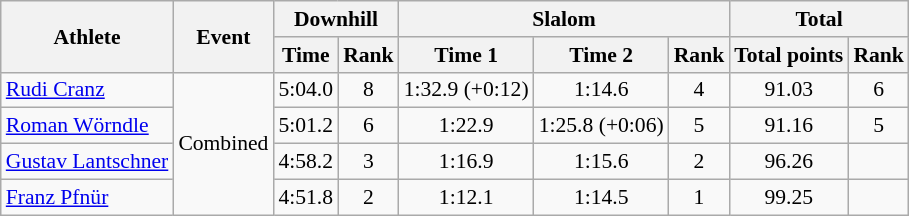<table class="wikitable" style="font-size:90%">
<tr>
<th rowspan="2">Athlete</th>
<th rowspan="2">Event</th>
<th colspan="2">Downhill</th>
<th colspan="3">Slalom</th>
<th colspan="2">Total</th>
</tr>
<tr>
<th>Time</th>
<th>Rank</th>
<th>Time 1</th>
<th>Time 2</th>
<th>Rank</th>
<th>Total points</th>
<th>Rank</th>
</tr>
<tr>
<td><a href='#'>Rudi Cranz</a></td>
<td rowspan="4">Combined</td>
<td align="center">5:04.0</td>
<td align="center">8</td>
<td align="center">1:32.9 (+0:12)</td>
<td align="center">1:14.6</td>
<td align="center">4</td>
<td align="center">91.03</td>
<td align="center">6</td>
</tr>
<tr>
<td><a href='#'>Roman Wörndle</a></td>
<td align="center">5:01.2</td>
<td align="center">6</td>
<td align="center">1:22.9</td>
<td align="center">1:25.8 (+0:06)</td>
<td align="center">5</td>
<td align="center">91.16</td>
<td align="center">5</td>
</tr>
<tr>
<td><a href='#'>Gustav Lantschner</a></td>
<td align="center">4:58.2</td>
<td align="center">3</td>
<td align="center">1:16.9</td>
<td align="center">1:15.6</td>
<td align="center">2</td>
<td align="center">96.26</td>
<td align="center"></td>
</tr>
<tr>
<td><a href='#'>Franz Pfnür</a></td>
<td align="center">4:51.8</td>
<td align="center">2</td>
<td align="center">1:12.1</td>
<td align="center">1:14.5</td>
<td align="center">1</td>
<td align="center">99.25</td>
<td align="center"></td>
</tr>
</table>
